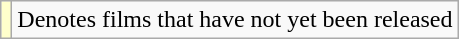<table class="wikitable">
<tr>
<td style="background:#ffc;"></td>
<td>Denotes films that have not yet been released</td>
</tr>
</table>
